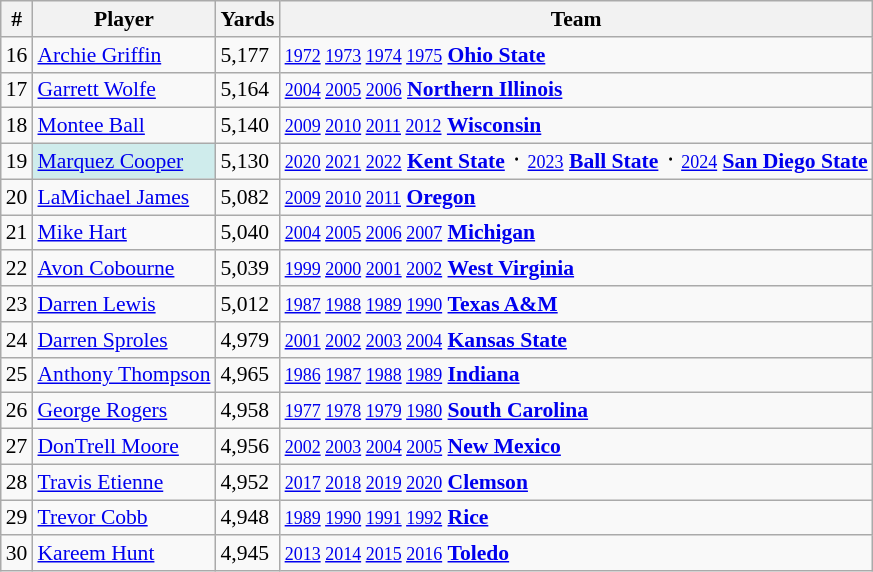<table class="wikitable" style="font-size:90%; white-space: nowrap;">
<tr>
<th>#</th>
<th>Player</th>
<th>Yards</th>
<th>Team</th>
</tr>
<tr>
<td>16</td>
<td><a href='#'>Archie Griffin</a></td>
<td>5,177</td>
<td><small><a href='#'>1972</a> <a href='#'>1973</a> <a href='#'>1974</a> <a href='#'>1975</a></small> <strong><a href='#'>Ohio State</a></strong></td>
</tr>
<tr>
<td>17</td>
<td><a href='#'>Garrett Wolfe</a></td>
<td>5,164</td>
<td><small><a href='#'>2004</a> <a href='#'>2005</a> <a href='#'>2006</a></small> <strong><a href='#'>Northern Illinois</a></strong></td>
</tr>
<tr>
<td>18</td>
<td><a href='#'>Montee Ball</a></td>
<td>5,140</td>
<td><small><a href='#'>2009</a> <a href='#'>2010</a> <a href='#'>2011</a> <a href='#'>2012</a></small> <strong><a href='#'>Wisconsin</a></strong></td>
</tr>
<tr>
<td>19</td>
<td style="background: #CFECEC;"><a href='#'>Marquez Cooper</a></td>
<td><abbr>5,130</abbr></td>
<td><small><a href='#'>2020</a> <a href='#'>2021</a> <a href='#'>2022</a></small> <strong><a href='#'>Kent State</a></strong> ᛫ <small><a href='#'>2023</a></small> <strong><a href='#'>Ball State</a></strong> ᛫ <small><a href='#'>2024</a></small> <strong><a href='#'>San Diego State</a></strong></td>
</tr>
<tr>
<td>20</td>
<td><a href='#'>LaMichael James</a></td>
<td>5,082</td>
<td><small><a href='#'>2009</a> <a href='#'>2010</a> <a href='#'>2011</a></small> <strong><a href='#'>Oregon</a></strong></td>
</tr>
<tr>
<td>21</td>
<td><a href='#'>Mike Hart</a></td>
<td>5,040</td>
<td><small><a href='#'>2004</a> <a href='#'>2005</a> <a href='#'>2006</a> <a href='#'>2007</a></small> <strong><a href='#'>Michigan</a></strong></td>
</tr>
<tr>
<td>22</td>
<td><a href='#'>Avon Cobourne</a></td>
<td>5,039</td>
<td><small><a href='#'>1999</a> <a href='#'>2000</a> <a href='#'>2001</a> <a href='#'>2002</a></small> <strong><a href='#'>West Virginia</a></strong></td>
</tr>
<tr>
<td>23</td>
<td><a href='#'>Darren Lewis</a></td>
<td>5,012</td>
<td><small><a href='#'>1987</a> <a href='#'>1988</a> <a href='#'>1989</a> <a href='#'>1990</a></small> <strong><a href='#'>Texas A&M</a></strong></td>
</tr>
<tr>
<td>24</td>
<td><a href='#'>Darren Sproles</a></td>
<td>4,979</td>
<td><small><a href='#'>2001</a> <a href='#'>2002</a> <a href='#'>2003</a> <a href='#'>2004</a></small> <strong><a href='#'>Kansas State</a></strong></td>
</tr>
<tr>
<td>25</td>
<td><a href='#'>Anthony Thompson</a></td>
<td>4,965</td>
<td><small><a href='#'>1986</a> <a href='#'>1987</a> <a href='#'>1988</a> <a href='#'>1989</a></small> <strong><a href='#'>Indiana</a></strong></td>
</tr>
<tr>
<td>26</td>
<td><a href='#'>George Rogers</a></td>
<td>4,958</td>
<td><small><a href='#'>1977</a> <a href='#'>1978</a> <a href='#'>1979</a> <a href='#'>1980</a></small> <strong><a href='#'>South Carolina</a></strong></td>
</tr>
<tr>
<td>27</td>
<td><a href='#'>DonTrell Moore</a></td>
<td>4,956</td>
<td><small><a href='#'>2002</a> <a href='#'>2003</a> <a href='#'>2004</a> <a href='#'>2005</a></small> <strong><a href='#'>New Mexico</a></strong></td>
</tr>
<tr>
<td>28</td>
<td><a href='#'>Travis Etienne</a></td>
<td>4,952</td>
<td><small><a href='#'>2017</a> <a href='#'>2018</a> <a href='#'>2019</a> <a href='#'>2020</a></small> <strong><a href='#'>Clemson</a></strong></td>
</tr>
<tr>
<td>29</td>
<td><a href='#'>Trevor Cobb</a></td>
<td>4,948</td>
<td><small><a href='#'>1989</a> <a href='#'>1990</a> <a href='#'>1991</a> <a href='#'>1992</a></small> <strong><a href='#'>Rice</a></strong></td>
</tr>
<tr>
<td>30</td>
<td><a href='#'>Kareem Hunt</a></td>
<td>4,945</td>
<td><small><a href='#'>2013</a> <a href='#'>2014</a> <a href='#'>2015</a> <a href='#'>2016</a></small> <strong><a href='#'>Toledo</a></strong></td>
</tr>
</table>
